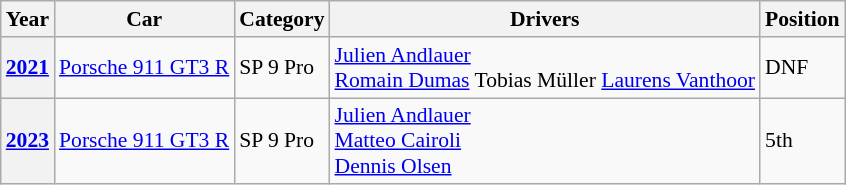<table class="wikitable" style="font-size: 90%;">
<tr>
<th colspan="1">Year</th>
<th colspan="1">Car</th>
<th>Category</th>
<th>Drivers</th>
<th colspan="1">Position</th>
</tr>
<tr>
<th><a href='#'>2021</a></th>
<td><a href='#'>Porsche 911 GT3 R</a></td>
<td>SP 9 Pro</td>
<td> <a href='#'>Julien Andlauer</a><br> <a href='#'>Romain Dumas</a>
 Tobias Müller
 <a href='#'>Laurens Vanthoor</a></td>
<td>DNF</td>
</tr>
<tr>
<th><a href='#'>2023</a></th>
<td><a href='#'>Porsche 911 GT3 R</a></td>
<td>SP 9 Pro</td>
<td> <a href='#'>Julien Andlauer</a><br> <a href='#'>Matteo Cairoli</a><br> <a href='#'>Dennis Olsen</a></td>
<td>5th</td>
</tr>
</table>
